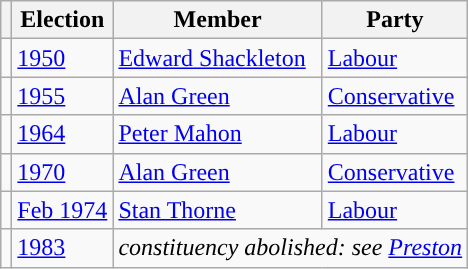<table class="wikitable">
<tr>
<th></th>
<th>Election</th>
<th>Member</th>
<th>Party</th>
</tr>
<tr>
<td style="color:inherit;background-color: "></td>
<td><a href='#'>1950</a></td>
<td><a href='#'>Edward Shackleton</a></td>
<td><a href='#'>Labour</a></td>
</tr>
<tr>
<td style="color:inherit;background-color: "></td>
<td><a href='#'>1955</a></td>
<td><a href='#'>Alan Green</a></td>
<td><a href='#'>Conservative</a></td>
</tr>
<tr>
<td style="color:inherit;background-color: "></td>
<td><a href='#'>1964</a></td>
<td><a href='#'>Peter Mahon</a></td>
<td><a href='#'>Labour</a></td>
</tr>
<tr>
<td style="color:inherit;background-color: "></td>
<td><a href='#'>1970</a></td>
<td><a href='#'>Alan Green</a></td>
<td><a href='#'>Conservative</a></td>
</tr>
<tr>
<td style="color:inherit;background-color: "></td>
<td><a href='#'>Feb 1974</a></td>
<td><a href='#'>Stan Thorne</a></td>
<td><a href='#'>Labour</a></td>
</tr>
<tr>
<td></td>
<td><a href='#'>1983</a></td>
<td colspan="2"><em>constituency abolished: see <a href='#'>Preston</a></em></td>
</tr>
</table>
